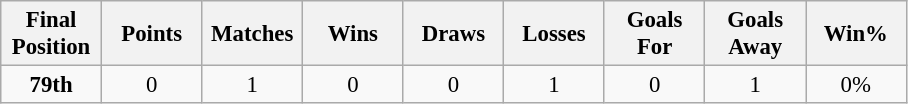<table class="wikitable" style="font-size: 95%; text-align: center;">
<tr>
<th width=60>Final Position</th>
<th width=60>Points</th>
<th width=60>Matches</th>
<th width=60>Wins</th>
<th width=60>Draws</th>
<th width=60>Losses</th>
<th width=60>Goals For</th>
<th width=60>Goals Away</th>
<th width=60>Win%</th>
</tr>
<tr>
<td><strong>79th</strong></td>
<td>0</td>
<td>1</td>
<td>0</td>
<td>0</td>
<td>1</td>
<td>0</td>
<td>1</td>
<td>0%</td>
</tr>
</table>
